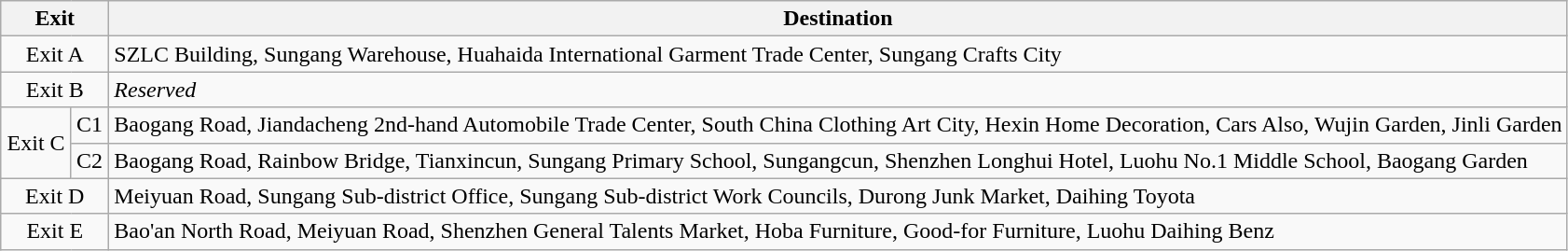<table class="wikitable">
<tr>
<th style="width:70px" colspan="2">Exit</th>
<th>Destination</th>
</tr>
<tr>
<td colspan="2" align="center">Exit A</td>
<td>SZLC Building, Sungang Warehouse, Huahaida International Garment Trade Center, Sungang Crafts City</td>
</tr>
<tr>
<td colspan="2" align="center">Exit B</td>
<td><em>Reserved</em></td>
</tr>
<tr>
<td rowspan="2" align="center">Exit C</td>
<td>C1</td>
<td>Baogang Road, Jiandacheng 2nd-hand Automobile Trade Center, South China Clothing Art City, Hexin Home Decoration, Cars Also, Wujin Garden, Jinli Garden</td>
</tr>
<tr>
<td>C2</td>
<td>Baogang Road, Rainbow Bridge, Tianxincun, Sungang Primary School, Sungangcun, Shenzhen Longhui Hotel, Luohu No.1 Middle School, Baogang Garden</td>
</tr>
<tr>
<td colspan="2" align="center">Exit D</td>
<td>Meiyuan Road, Sungang Sub-district Office, Sungang Sub-district Work Councils, Durong Junk Market, Daihing Toyota</td>
</tr>
<tr>
<td colspan="2" align="center">Exit E</td>
<td>Bao'an North Road, Meiyuan Road, Shenzhen General Talents Market, Hoba Furniture, Good-for Furniture, Luohu Daihing Benz</td>
</tr>
</table>
